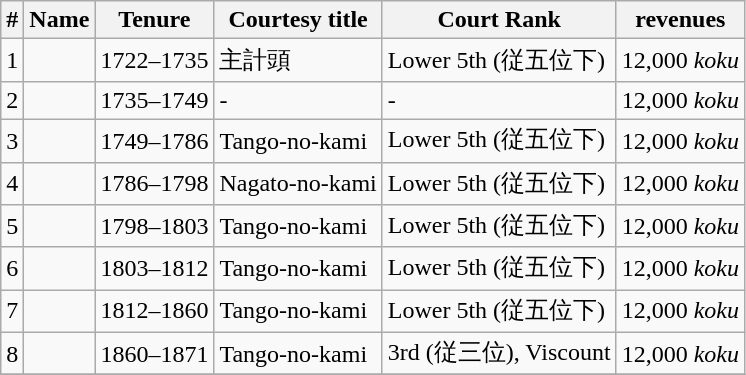<table class=wikitable>
<tr>
<th>#</th>
<th>Name</th>
<th>Tenure</th>
<th>Courtesy title</th>
<th>Court Rank</th>
<th>revenues</th>
</tr>
<tr>
<td>1</td>
<td></td>
<td>1722–1735</td>
<td>主計頭</td>
<td>Lower 5th (従五位下)</td>
<td>12,000 <em>koku</em></td>
</tr>
<tr>
<td>2</td>
<td></td>
<td>1735–1749</td>
<td>-</td>
<td>-</td>
<td>12,000 <em>koku</em></td>
</tr>
<tr>
<td>3</td>
<td></td>
<td>1749–1786</td>
<td>Tango-no-kami</td>
<td>Lower 5th (従五位下)</td>
<td>12,000 <em>koku</em></td>
</tr>
<tr>
<td>4</td>
<td></td>
<td>1786–1798</td>
<td>Nagato-no-kami</td>
<td>Lower 5th (従五位下)</td>
<td>12,000 <em>koku</em></td>
</tr>
<tr>
<td>5</td>
<td></td>
<td>1798–1803</td>
<td>Tango-no-kami</td>
<td>Lower 5th (従五位下)</td>
<td>12,000 <em>koku</em></td>
</tr>
<tr>
<td>6</td>
<td></td>
<td>1803–1812</td>
<td>Tango-no-kami</td>
<td>Lower 5th (従五位下)</td>
<td>12,000 <em>koku</em></td>
</tr>
<tr>
<td>7</td>
<td></td>
<td>1812–1860</td>
<td>Tango-no-kami</td>
<td>Lower 5th (従五位下)</td>
<td>12,000 <em>koku</em></td>
</tr>
<tr>
<td>8</td>
<td></td>
<td>1860–1871</td>
<td>Tango-no-kami</td>
<td>3rd (従三位), Viscount</td>
<td>12,000 <em>koku</em></td>
</tr>
<tr>
</tr>
</table>
